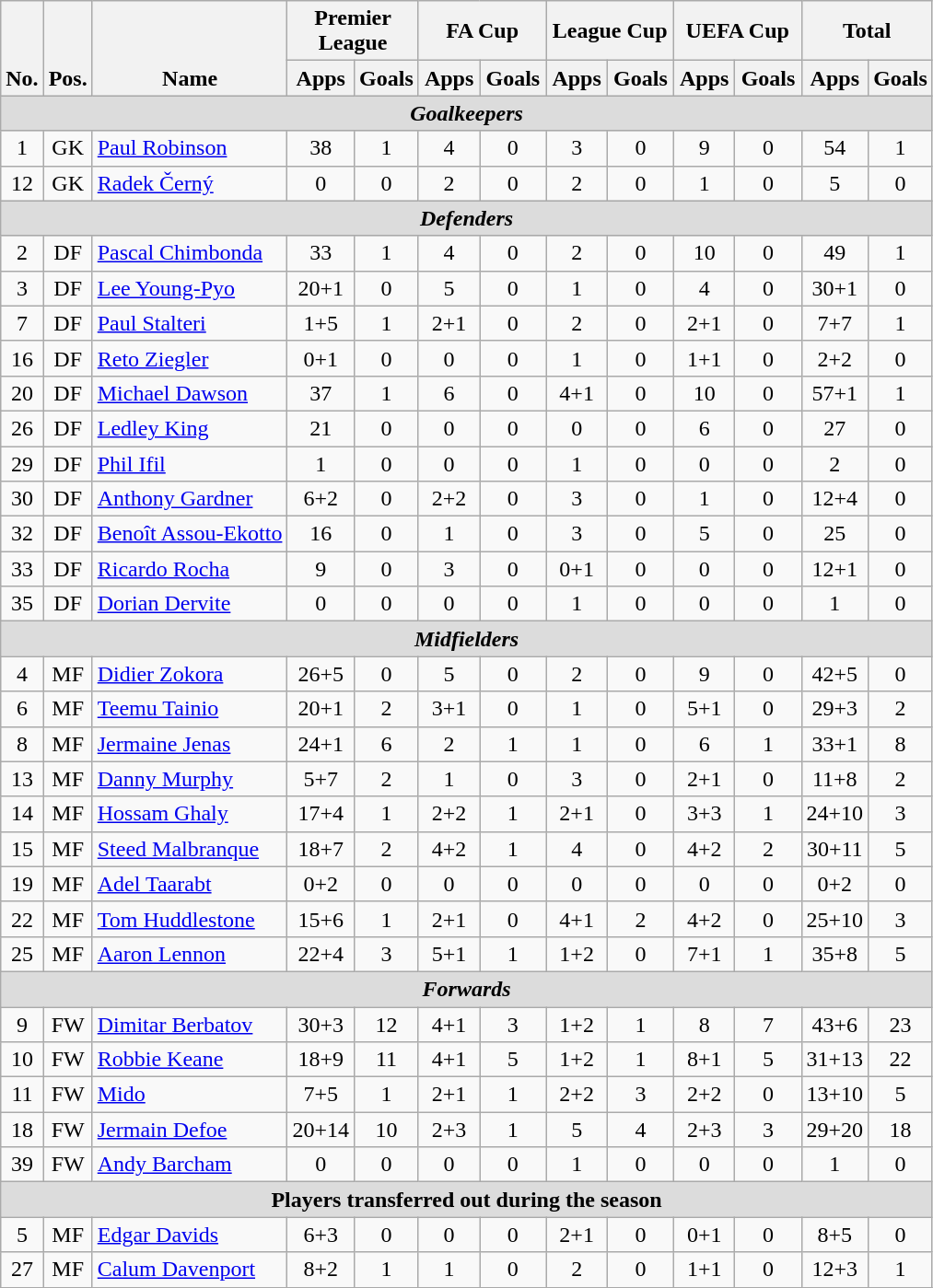<table class="wikitable" style="text-align:center">
<tr>
<th rowspan="2" style="vertical-align:bottom;">No.</th>
<th rowspan="2" style="vertical-align:bottom;">Pos.</th>
<th rowspan="2" style="vertical-align:bottom;">Name</th>
<th colspan="2" style="width:85px;">Premier League</th>
<th colspan="2" style="width:85px;">FA Cup</th>
<th colspan="2" style="width:85px;">League Cup</th>
<th colspan="2" style="width:85px;">UEFA Cup</th>
<th colspan="2" style="width:85px;">Total</th>
</tr>
<tr>
<th>Apps</th>
<th>Goals</th>
<th>Apps</th>
<th>Goals</th>
<th>Apps</th>
<th>Goals</th>
<th>Apps</th>
<th>Goals</th>
<th>Apps</th>
<th>Goals</th>
</tr>
<tr>
<th colspan=14 style=background:#dcdcdc; text-align:center><em>Goalkeepers</em></th>
</tr>
<tr>
<td>1</td>
<td>GK</td>
<td align="left"> <a href='#'>Paul Robinson</a></td>
<td>38</td>
<td>1</td>
<td>4</td>
<td>0</td>
<td>3</td>
<td>0</td>
<td>9</td>
<td>0</td>
<td>54</td>
<td>1</td>
</tr>
<tr>
<td>12</td>
<td>GK</td>
<td align="left"> <a href='#'>Radek Černý</a></td>
<td>0</td>
<td>0</td>
<td>2</td>
<td>0</td>
<td>2</td>
<td>0</td>
<td>1</td>
<td>0</td>
<td>5</td>
<td>0</td>
</tr>
<tr>
<th colspan=14 style=background:#dcdcdc; text-align:center><em>Defenders</em></th>
</tr>
<tr>
<td>2</td>
<td>DF</td>
<td align="left"> <a href='#'>Pascal Chimbonda</a></td>
<td>33</td>
<td>1</td>
<td>4</td>
<td>0</td>
<td>2</td>
<td>0</td>
<td>10</td>
<td>0</td>
<td>49</td>
<td>1</td>
</tr>
<tr>
<td>3</td>
<td>DF</td>
<td align="left"> <a href='#'>Lee Young-Pyo</a></td>
<td>20+1</td>
<td>0</td>
<td>5</td>
<td>0</td>
<td>1</td>
<td>0</td>
<td>4</td>
<td>0</td>
<td>30+1</td>
<td>0</td>
</tr>
<tr>
<td>7</td>
<td>DF</td>
<td align="left"> <a href='#'>Paul Stalteri</a></td>
<td>1+5</td>
<td>1</td>
<td>2+1</td>
<td>0</td>
<td>2</td>
<td>0</td>
<td>2+1</td>
<td>0</td>
<td>7+7</td>
<td>1</td>
</tr>
<tr>
<td>16</td>
<td>DF</td>
<td align="left"> <a href='#'>Reto Ziegler</a></td>
<td>0+1</td>
<td>0</td>
<td>0</td>
<td>0</td>
<td>1</td>
<td>0</td>
<td>1+1</td>
<td>0</td>
<td>2+2</td>
<td>0</td>
</tr>
<tr>
<td>20</td>
<td>DF</td>
<td align="left"> <a href='#'>Michael Dawson</a></td>
<td>37</td>
<td>1</td>
<td>6</td>
<td>0</td>
<td>4+1</td>
<td>0</td>
<td>10</td>
<td>0</td>
<td>57+1</td>
<td>1</td>
</tr>
<tr>
<td>26</td>
<td>DF</td>
<td align="left"> <a href='#'>Ledley King</a></td>
<td>21</td>
<td>0</td>
<td>0</td>
<td>0</td>
<td>0</td>
<td>0</td>
<td>6</td>
<td>0</td>
<td>27</td>
<td>0</td>
</tr>
<tr>
<td>29</td>
<td>DF</td>
<td align="left"> <a href='#'>Phil Ifil</a></td>
<td>1</td>
<td>0</td>
<td>0</td>
<td>0</td>
<td>1</td>
<td>0</td>
<td>0</td>
<td>0</td>
<td>2</td>
<td>0</td>
</tr>
<tr>
<td>30</td>
<td>DF</td>
<td align="left"> <a href='#'>Anthony Gardner</a></td>
<td>6+2</td>
<td>0</td>
<td>2+2</td>
<td>0</td>
<td>3</td>
<td>0</td>
<td>1</td>
<td>0</td>
<td>12+4</td>
<td>0</td>
</tr>
<tr>
<td>32</td>
<td>DF</td>
<td align="left"> <a href='#'>Benoît Assou-Ekotto</a></td>
<td>16</td>
<td>0</td>
<td>1</td>
<td>0</td>
<td>3</td>
<td>0</td>
<td>5</td>
<td>0</td>
<td>25</td>
<td>0</td>
</tr>
<tr>
<td>33</td>
<td>DF</td>
<td align="left"> <a href='#'>Ricardo Rocha</a></td>
<td>9</td>
<td>0</td>
<td>3</td>
<td>0</td>
<td>0+1</td>
<td>0</td>
<td>0</td>
<td>0</td>
<td>12+1</td>
<td>0</td>
</tr>
<tr>
<td>35</td>
<td>DF</td>
<td align="left"> <a href='#'>Dorian Dervite</a></td>
<td>0</td>
<td>0</td>
<td>0</td>
<td>0</td>
<td>1</td>
<td>0</td>
<td>0</td>
<td>0</td>
<td>1</td>
<td>0</td>
</tr>
<tr>
<th colspan=14 style=background:#dcdcdc; text-align:center><em>Midfielders</em></th>
</tr>
<tr>
<td>4</td>
<td>MF</td>
<td align="left"> <a href='#'>Didier Zokora</a></td>
<td>26+5</td>
<td>0</td>
<td>5</td>
<td>0</td>
<td>2</td>
<td>0</td>
<td>9</td>
<td>0</td>
<td>42+5</td>
<td>0</td>
</tr>
<tr>
<td>6</td>
<td>MF</td>
<td align="left"> <a href='#'>Teemu Tainio</a></td>
<td>20+1</td>
<td>2</td>
<td>3+1</td>
<td>0</td>
<td>1</td>
<td>0</td>
<td>5+1</td>
<td>0</td>
<td>29+3</td>
<td>2</td>
</tr>
<tr>
<td>8</td>
<td>MF</td>
<td align="left"> <a href='#'>Jermaine Jenas</a></td>
<td>24+1</td>
<td>6</td>
<td>2</td>
<td>1</td>
<td>1</td>
<td>0</td>
<td>6</td>
<td>1</td>
<td>33+1</td>
<td>8</td>
</tr>
<tr>
<td>13</td>
<td>MF</td>
<td align="left"> <a href='#'>Danny Murphy</a></td>
<td>5+7</td>
<td>2</td>
<td>1</td>
<td>0</td>
<td>3</td>
<td>0</td>
<td>2+1</td>
<td>0</td>
<td>11+8</td>
<td>2</td>
</tr>
<tr>
<td>14</td>
<td>MF</td>
<td align="left"> <a href='#'>Hossam Ghaly</a></td>
<td>17+4</td>
<td>1</td>
<td>2+2</td>
<td>1</td>
<td>2+1</td>
<td>0</td>
<td>3+3</td>
<td>1</td>
<td>24+10</td>
<td>3</td>
</tr>
<tr>
<td>15</td>
<td>MF</td>
<td align="left"> <a href='#'>Steed Malbranque</a></td>
<td>18+7</td>
<td>2</td>
<td>4+2</td>
<td>1</td>
<td>4</td>
<td>0</td>
<td>4+2</td>
<td>2</td>
<td>30+11</td>
<td>5</td>
</tr>
<tr>
<td>19</td>
<td>MF</td>
<td align="left"> <a href='#'>Adel Taarabt</a></td>
<td>0+2</td>
<td>0</td>
<td>0</td>
<td>0</td>
<td>0</td>
<td>0</td>
<td>0</td>
<td>0</td>
<td>0+2</td>
<td>0</td>
</tr>
<tr>
<td>22</td>
<td>MF</td>
<td align="left"> <a href='#'>Tom Huddlestone</a></td>
<td>15+6</td>
<td>1</td>
<td>2+1</td>
<td>0</td>
<td>4+1</td>
<td>2</td>
<td>4+2</td>
<td>0</td>
<td>25+10</td>
<td>3</td>
</tr>
<tr>
<td>25</td>
<td>MF</td>
<td align="left"> <a href='#'>Aaron Lennon</a></td>
<td>22+4</td>
<td>3</td>
<td>5+1</td>
<td>1</td>
<td>1+2</td>
<td>0</td>
<td>7+1</td>
<td>1</td>
<td>35+8</td>
<td>5</td>
</tr>
<tr>
<th colspan=14 style=background:#dcdcdc; text-align:center><em>Forwards</em></th>
</tr>
<tr>
<td>9</td>
<td>FW</td>
<td align="left"> <a href='#'>Dimitar Berbatov</a></td>
<td>30+3</td>
<td>12</td>
<td>4+1</td>
<td>3</td>
<td>1+2</td>
<td>1</td>
<td>8</td>
<td>7</td>
<td>43+6</td>
<td>23</td>
</tr>
<tr>
<td>10</td>
<td>FW</td>
<td align="left"> <a href='#'>Robbie Keane</a></td>
<td>18+9</td>
<td>11</td>
<td>4+1</td>
<td>5</td>
<td>1+2</td>
<td>1</td>
<td>8+1</td>
<td>5</td>
<td>31+13</td>
<td>22</td>
</tr>
<tr>
<td>11</td>
<td>FW</td>
<td align="left"> <a href='#'>Mido</a></td>
<td>7+5</td>
<td>1</td>
<td>2+1</td>
<td>1</td>
<td>2+2</td>
<td>3</td>
<td>2+2</td>
<td>0</td>
<td>13+10</td>
<td>5</td>
</tr>
<tr>
<td>18</td>
<td>FW</td>
<td align="left"> <a href='#'>Jermain Defoe</a></td>
<td>20+14</td>
<td>10</td>
<td>2+3</td>
<td>1</td>
<td>5</td>
<td>4</td>
<td>2+3</td>
<td>3</td>
<td>29+20</td>
<td>18</td>
</tr>
<tr>
<td>39</td>
<td>FW</td>
<td align="left"> <a href='#'>Andy Barcham</a></td>
<td>0</td>
<td>0</td>
<td>0</td>
<td>0</td>
<td>1</td>
<td>0</td>
<td>0</td>
<td>0</td>
<td>1</td>
<td>0</td>
</tr>
<tr>
<th colspan=14 style=background:#dcdcdc; text-align:center>Players transferred out during the season</th>
</tr>
<tr>
<td>5</td>
<td>MF</td>
<td align="left"> <a href='#'>Edgar Davids</a></td>
<td>6+3</td>
<td>0</td>
<td>0</td>
<td>0</td>
<td>2+1</td>
<td>0</td>
<td>0+1</td>
<td>0</td>
<td>8+5</td>
<td>0</td>
</tr>
<tr>
<td>27</td>
<td>MF</td>
<td align="left"> <a href='#'>Calum Davenport</a></td>
<td>8+2</td>
<td>1</td>
<td>1</td>
<td>0</td>
<td>2</td>
<td>0</td>
<td>1+1</td>
<td>0</td>
<td>12+3</td>
<td>1</td>
</tr>
<tr>
</tr>
</table>
